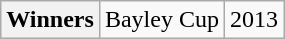<table class="wikitable">
<tr>
<th>Winners</th>
<td style="text-align: center;">Bayley Cup</td>
<td style="text-align: left;">2013</td>
</tr>
</table>
